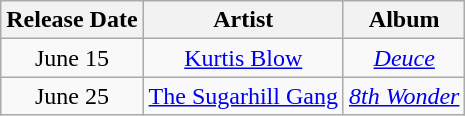<table class="wikitable" style="text-align:center;">
<tr>
<th scope="col">Release Date</th>
<th scope="col">Artist</th>
<th scope="col">Album</th>
</tr>
<tr>
<td>June 15</td>
<td><a href='#'>Kurtis Blow</a></td>
<td><em><a href='#'>Deuce</a></em></td>
</tr>
<tr>
<td>June 25</td>
<td><a href='#'>The Sugarhill Gang</a></td>
<td><em><a href='#'>8th Wonder</a></em></td>
</tr>
</table>
